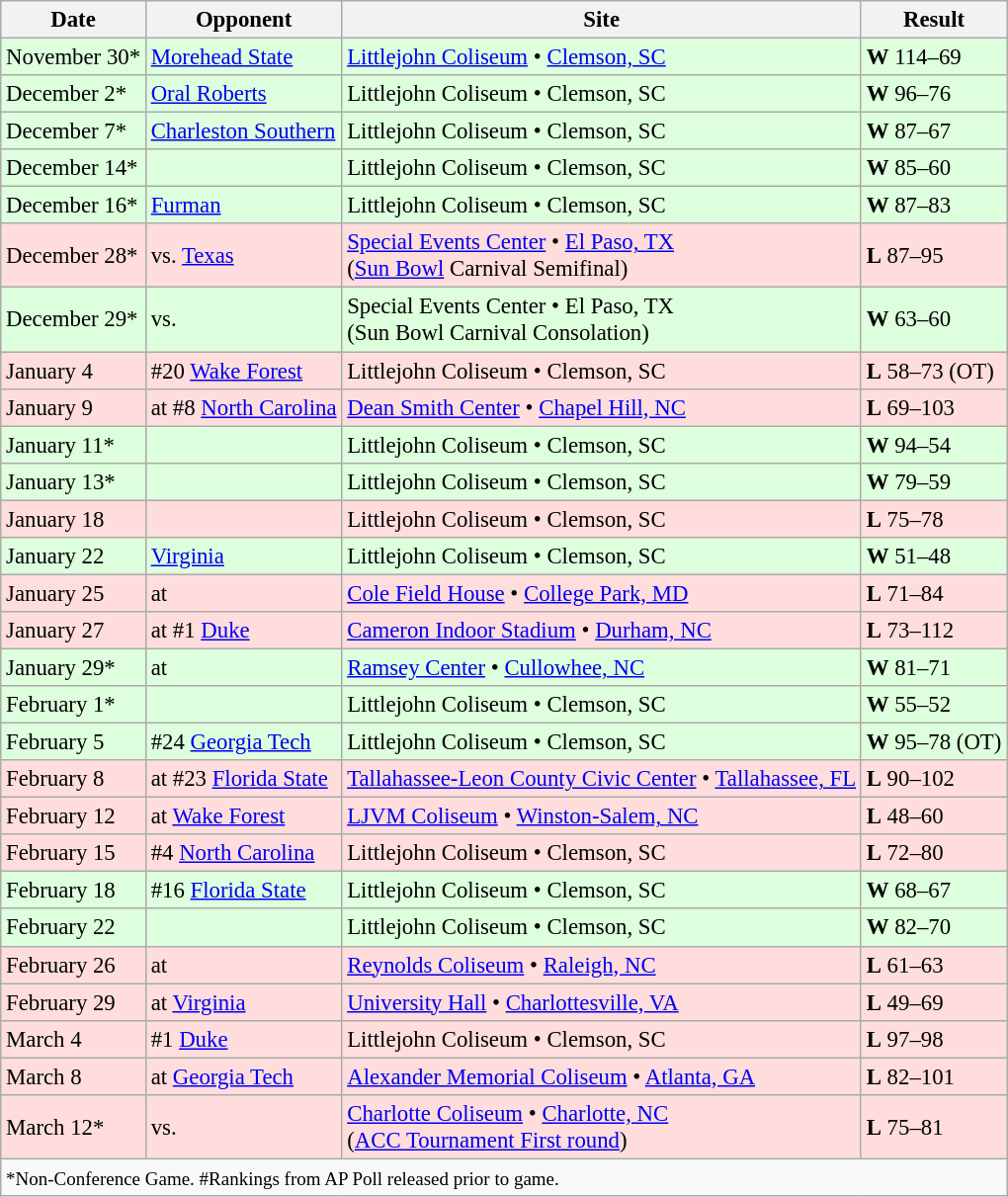<table class="wikitable" style="font-size:95%;">
<tr>
<th>Date</th>
<th>Opponent</th>
<th> Site</th>
<th>Result</th>
</tr>
<tr style="background: #ddffdd;">
<td>November 30*</td>
<td><a href='#'>Morehead State</a></td>
<td><a href='#'>Littlejohn Coliseum</a> • <a href='#'>Clemson, SC</a></td>
<td><strong>W</strong> 114–69</td>
</tr>
<tr style="background: #ddffdd;">
<td>December 2*</td>
<td><a href='#'>Oral Roberts</a></td>
<td>Littlejohn Coliseum • Clemson, SC</td>
<td><strong>W</strong> 96–76</td>
</tr>
<tr style="background: #ddffdd;">
<td>December 7*</td>
<td><a href='#'>Charleston Southern</a></td>
<td>Littlejohn Coliseum • Clemson, SC</td>
<td><strong>W</strong> 87–67</td>
</tr>
<tr style="background: #ddffdd;">
<td>December 14*</td>
<td></td>
<td>Littlejohn Coliseum • Clemson, SC</td>
<td><strong>W</strong> 85–60</td>
</tr>
<tr style="background: #ddffdd;">
<td>December 16*</td>
<td><a href='#'>Furman</a></td>
<td>Littlejohn Coliseum • Clemson, SC</td>
<td><strong>W</strong> 87–83</td>
</tr>
<tr style="background: #ffdddd;">
<td>December 28*</td>
<td>vs. <a href='#'>Texas</a></td>
<td><a href='#'>Special Events Center</a> • <a href='#'>El Paso, TX</a><br>(<a href='#'>Sun Bowl</a> Carnival Semifinal)</td>
<td><strong>L</strong> 87–95</td>
</tr>
<tr style="background: #ddffdd;">
<td>December 29*</td>
<td>vs. </td>
<td>Special Events Center • El Paso, TX<br>(Sun Bowl Carnival Consolation)</td>
<td><strong>W</strong> 63–60</td>
</tr>
<tr style="background: #ffdddd;">
<td>January 4</td>
<td>#20 <a href='#'>Wake Forest</a></td>
<td>Littlejohn Coliseum • Clemson, SC</td>
<td><strong>L</strong> 58–73 (OT)</td>
</tr>
<tr style="background: #ffdddd;">
<td>January 9</td>
<td>at #8 <a href='#'>North Carolina</a></td>
<td><a href='#'>Dean Smith Center</a> • <a href='#'>Chapel Hill, NC</a></td>
<td><strong>L</strong> 69–103</td>
</tr>
<tr style="background: #ddffdd;">
<td>January 11*</td>
<td></td>
<td>Littlejohn Coliseum • Clemson, SC</td>
<td><strong>W</strong> 94–54</td>
</tr>
<tr style="background: #ddffdd;">
<td>January 13*</td>
<td></td>
<td>Littlejohn Coliseum • Clemson, SC</td>
<td><strong>W</strong> 79–59</td>
</tr>
<tr style="background: #ffdddd;">
<td>January 18</td>
<td></td>
<td>Littlejohn Coliseum • Clemson, SC</td>
<td><strong>L</strong> 75–78</td>
</tr>
<tr style="background: #ddffdd;">
<td>January 22</td>
<td><a href='#'>Virginia</a></td>
<td>Littlejohn Coliseum • Clemson, SC</td>
<td><strong>W</strong> 51–48</td>
</tr>
<tr style="background: #ffdddd;">
<td>January 25</td>
<td>at </td>
<td><a href='#'>Cole Field House</a> • <a href='#'>College Park, MD</a></td>
<td><strong>L</strong> 71–84</td>
</tr>
<tr style="background: #ffdddd;">
<td>January 27</td>
<td>at #1 <a href='#'>Duke</a></td>
<td><a href='#'>Cameron Indoor Stadium</a> • <a href='#'>Durham, NC</a></td>
<td><strong>L</strong> 73–112</td>
</tr>
<tr style="background: #ddffdd;">
<td>January 29*</td>
<td>at </td>
<td><a href='#'>Ramsey Center</a> • <a href='#'>Cullowhee, NC</a></td>
<td><strong>W</strong> 81–71</td>
</tr>
<tr style="background: #ddffdd;">
<td>February 1*</td>
<td></td>
<td>Littlejohn Coliseum • Clemson, SC</td>
<td><strong>W</strong> 55–52</td>
</tr>
<tr style="background: #ddffdd;">
<td>February 5</td>
<td>#24 <a href='#'>Georgia Tech</a></td>
<td>Littlejohn Coliseum • Clemson, SC</td>
<td><strong>W</strong> 95–78 (OT)</td>
</tr>
<tr style="background: #ffdddd;">
<td>February 8</td>
<td>at #23 <a href='#'>Florida State</a></td>
<td><a href='#'>Tallahassee-Leon County Civic Center</a> • <a href='#'>Tallahassee, FL</a></td>
<td><strong>L</strong> 90–102</td>
</tr>
<tr style="background: #ffdddd;">
<td>February 12</td>
<td>at <a href='#'>Wake Forest</a></td>
<td><a href='#'>LJVM Coliseum</a> • <a href='#'>Winston-Salem, NC</a></td>
<td><strong>L</strong> 48–60</td>
</tr>
<tr style="background: #ffdddd;">
<td>February 15</td>
<td>#4 <a href='#'>North Carolina</a></td>
<td>Littlejohn Coliseum • Clemson, SC</td>
<td><strong>L</strong> 72–80</td>
</tr>
<tr style="background: #ddffdd;">
<td>February 18</td>
<td>#16 <a href='#'>Florida State</a></td>
<td>Littlejohn Coliseum • Clemson, SC</td>
<td><strong>W</strong> 68–67</td>
</tr>
<tr style="background: #ddffdd;">
<td>February 22</td>
<td></td>
<td>Littlejohn Coliseum • Clemson, SC</td>
<td><strong>W</strong> 82–70</td>
</tr>
<tr style="background: #ffdddd;">
<td>February 26</td>
<td>at </td>
<td><a href='#'>Reynolds Coliseum</a> • <a href='#'>Raleigh, NC</a></td>
<td><strong>L</strong> 61–63</td>
</tr>
<tr style="background: #ffdddd;">
<td>February 29</td>
<td>at <a href='#'>Virginia</a></td>
<td><a href='#'>University Hall</a> • <a href='#'>Charlottesville, VA</a></td>
<td><strong>L</strong> 49–69</td>
</tr>
<tr style="background: #ffdddd;">
<td>March 4</td>
<td>#1 <a href='#'>Duke</a></td>
<td>Littlejohn Coliseum • Clemson, SC</td>
<td><strong>L</strong> 97–98</td>
</tr>
<tr style="background: #ffdddd;">
<td>March 8</td>
<td>at <a href='#'>Georgia Tech</a></td>
<td><a href='#'>Alexander Memorial Coliseum</a> • <a href='#'>Atlanta, GA</a></td>
<td><strong>L</strong> 82–101</td>
</tr>
<tr style="background: #ffdddd;">
<td>March 12*</td>
<td>vs. </td>
<td><a href='#'>Charlotte Coliseum</a> • <a href='#'>Charlotte, NC</a><br>(<a href='#'>ACC Tournament First round</a>)</td>
<td><strong>L</strong> 75–81</td>
</tr>
<tr style="background:#f9f9f9;">
<td colspan=5><small>*Non-Conference Game. #Rankings from AP Poll released prior to game.</small></td>
</tr>
</table>
